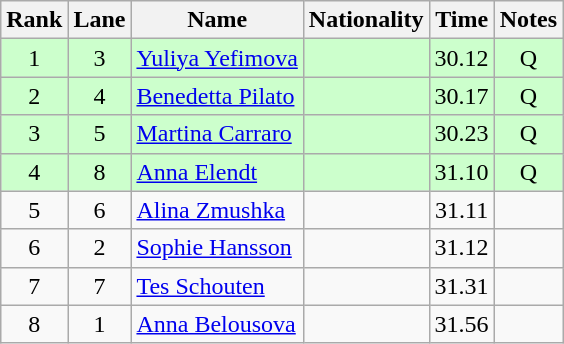<table class="wikitable sortable" style="text-align:center">
<tr>
<th>Rank</th>
<th>Lane</th>
<th>Name</th>
<th>Nationality</th>
<th>Time</th>
<th>Notes</th>
</tr>
<tr bgcolor=ccffcc>
<td>1</td>
<td>3</td>
<td align=left><a href='#'>Yuliya Yefimova</a></td>
<td align=left></td>
<td>30.12</td>
<td>Q</td>
</tr>
<tr bgcolor=ccffcc>
<td>2</td>
<td>4</td>
<td align=left><a href='#'>Benedetta Pilato</a></td>
<td align=left></td>
<td>30.17</td>
<td>Q</td>
</tr>
<tr bgcolor=ccffcc>
<td>3</td>
<td>5</td>
<td align=left><a href='#'>Martina Carraro</a></td>
<td align=left></td>
<td>30.23</td>
<td>Q</td>
</tr>
<tr bgcolor=ccffcc>
<td>4</td>
<td>8</td>
<td align=left><a href='#'>Anna Elendt</a></td>
<td align=left></td>
<td>31.10</td>
<td>Q</td>
</tr>
<tr>
<td>5</td>
<td>6</td>
<td align=left><a href='#'>Alina Zmushka</a></td>
<td align=left></td>
<td>31.11</td>
<td></td>
</tr>
<tr>
<td>6</td>
<td>2</td>
<td align=left><a href='#'>Sophie Hansson</a></td>
<td align=left></td>
<td>31.12</td>
<td></td>
</tr>
<tr>
<td>7</td>
<td>7</td>
<td align=left><a href='#'>Tes Schouten</a></td>
<td align=left></td>
<td>31.31</td>
<td></td>
</tr>
<tr>
<td>8</td>
<td>1</td>
<td align=left><a href='#'>Anna Belousova</a></td>
<td align=left></td>
<td>31.56</td>
<td></td>
</tr>
</table>
